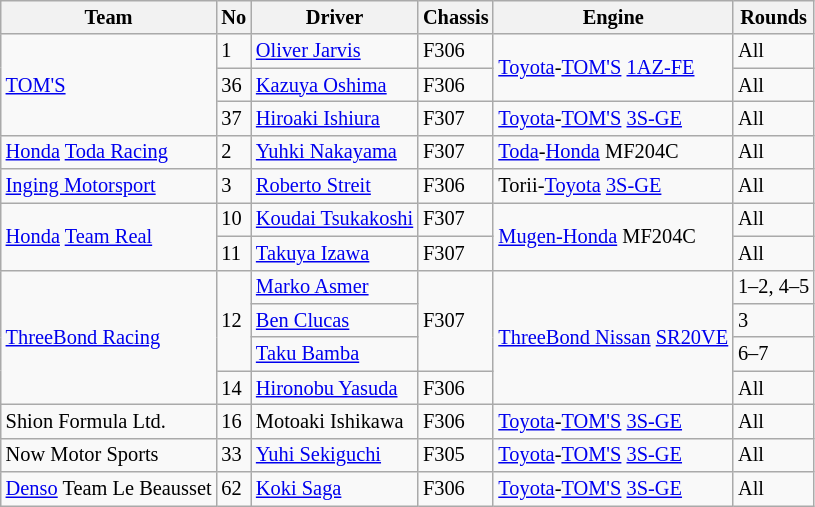<table class="wikitable" style="font-size: 85%;">
<tr>
<th>Team</th>
<th>No</th>
<th>Driver</th>
<th>Chassis</th>
<th>Engine</th>
<th>Rounds</th>
</tr>
<tr>
<td rowspan=3><a href='#'>TOM'S</a></td>
<td>1</td>
<td> <a href='#'>Oliver Jarvis</a></td>
<td>F306</td>
<td rowspan=2><a href='#'>Toyota</a>-<a href='#'>TOM'S</a> <a href='#'>1AZ-FE</a></td>
<td>All</td>
</tr>
<tr>
<td>36</td>
<td> <a href='#'>Kazuya Oshima</a></td>
<td>F306</td>
<td>All</td>
</tr>
<tr>
<td>37</td>
<td> <a href='#'>Hiroaki Ishiura</a></td>
<td>F307</td>
<td><a href='#'>Toyota</a>-<a href='#'>TOM'S</a> <a href='#'>3S-GE</a></td>
<td>All</td>
</tr>
<tr>
<td><a href='#'>Honda</a> <a href='#'>Toda Racing</a></td>
<td>2</td>
<td> <a href='#'>Yuhki Nakayama</a></td>
<td>F307</td>
<td><a href='#'>Toda</a>-<a href='#'>Honda</a> MF204C</td>
<td>All</td>
</tr>
<tr>
<td><a href='#'>Inging Motorsport</a></td>
<td>3</td>
<td> <a href='#'>Roberto Streit</a></td>
<td>F306</td>
<td>Torii-<a href='#'>Toyota</a> <a href='#'>3S-GE</a></td>
<td>All</td>
</tr>
<tr>
<td rowspan=2><a href='#'>Honda</a> <a href='#'>Team Real</a></td>
<td>10</td>
<td> <a href='#'>Koudai Tsukakoshi</a></td>
<td>F307</td>
<td rowspan=2><a href='#'>Mugen-Honda</a> MF204C</td>
<td>All</td>
</tr>
<tr>
<td>11</td>
<td> <a href='#'>Takuya Izawa</a></td>
<td>F307</td>
<td>All</td>
</tr>
<tr>
<td rowspan=4><a href='#'>ThreeBond Racing</a></td>
<td rowspan=3>12</td>
<td> <a href='#'>Marko Asmer</a></td>
<td rowspan=3>F307</td>
<td rowspan=4><a href='#'>ThreeBond Nissan</a> <a href='#'>SR20VE</a></td>
<td>1–2, 4–5</td>
</tr>
<tr>
<td> <a href='#'>Ben Clucas</a></td>
<td>3</td>
</tr>
<tr>
<td> <a href='#'>Taku Bamba</a></td>
<td>6–7</td>
</tr>
<tr>
<td>14</td>
<td> <a href='#'>Hironobu Yasuda</a></td>
<td>F306</td>
<td>All</td>
</tr>
<tr>
<td>Shion Formula Ltd.</td>
<td>16</td>
<td> Motoaki Ishikawa</td>
<td>F306</td>
<td><a href='#'>Toyota</a>-<a href='#'>TOM'S</a> <a href='#'>3S-GE</a></td>
<td>All</td>
</tr>
<tr>
<td>Now Motor Sports</td>
<td>33</td>
<td> <a href='#'>Yuhi Sekiguchi</a></td>
<td>F305</td>
<td><a href='#'>Toyota</a>-<a href='#'>TOM'S</a> <a href='#'>3S-GE</a></td>
<td>All</td>
</tr>
<tr>
<td><a href='#'>Denso</a> Team Le Beausset</td>
<td>62</td>
<td> <a href='#'>Koki Saga</a></td>
<td>F306</td>
<td><a href='#'>Toyota</a>-<a href='#'>TOM'S</a> <a href='#'>3S-GE</a></td>
<td>All</td>
</tr>
</table>
